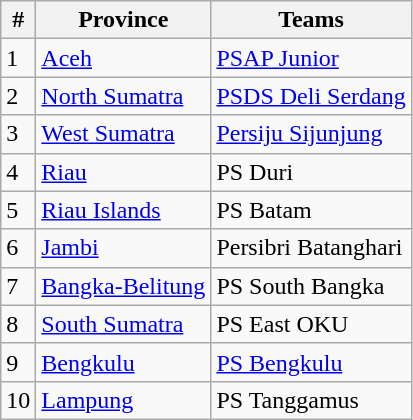<table class="wikitable">
<tr>
<th>#</th>
<th>Province</th>
<th>Teams</th>
</tr>
<tr>
<td>1</td>
<td> <a href='#'>Aceh</a></td>
<td><a href='#'>PSAP Junior</a></td>
</tr>
<tr>
<td>2</td>
<td> <a href='#'>North Sumatra</a></td>
<td><a href='#'>PSDS Deli Serdang</a></td>
</tr>
<tr>
<td>3</td>
<td> <a href='#'>West Sumatra</a></td>
<td><a href='#'>Persiju Sijunjung</a></td>
</tr>
<tr>
<td>4</td>
<td> <a href='#'>Riau</a></td>
<td>PS Duri</td>
</tr>
<tr>
<td>5</td>
<td> <a href='#'>Riau Islands</a></td>
<td>PS Batam</td>
</tr>
<tr>
<td>6</td>
<td> <a href='#'>Jambi</a></td>
<td>Persibri Batanghari</td>
</tr>
<tr>
<td>7</td>
<td> <a href='#'>Bangka-Belitung</a></td>
<td>PS South Bangka</td>
</tr>
<tr>
<td>8</td>
<td> <a href='#'>South Sumatra</a></td>
<td>PS East OKU</td>
</tr>
<tr>
<td>9</td>
<td> <a href='#'>Bengkulu</a></td>
<td><a href='#'>PS Bengkulu</a></td>
</tr>
<tr>
<td>10</td>
<td> <a href='#'>Lampung</a></td>
<td>PS Tanggamus</td>
</tr>
</table>
